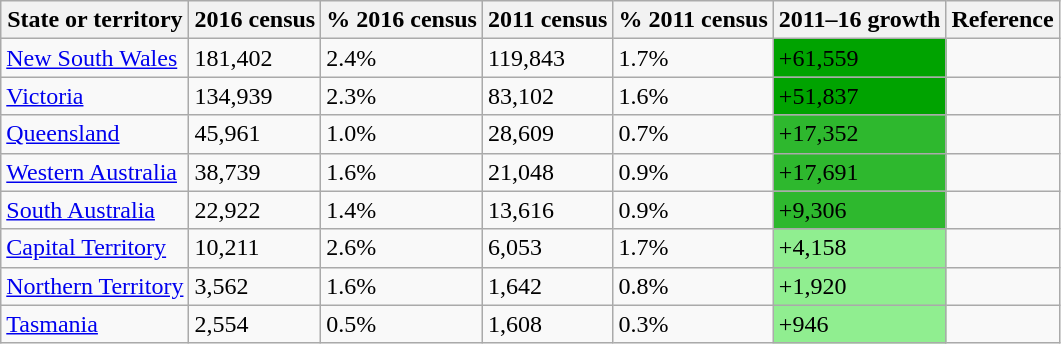<table class="wikitable defaultright col1left col7center">
<tr>
<th>State or territory</th>
<th>2016 census</th>
<th>% 2016 census</th>
<th>2011 census</th>
<th>% 2011 census</th>
<th>2011–16 growth</th>
<th>Reference</th>
</tr>
<tr>
<td><a href='#'>New South Wales</a></td>
<td>181,402</td>
<td>2.4%</td>
<td>119,843</td>
<td>1.7%</td>
<td style="background: #00A300">+61,559</td>
<td></td>
</tr>
<tr>
<td><a href='#'>Victoria</a></td>
<td>134,939</td>
<td>2.3%</td>
<td>83,102</td>
<td>1.6%</td>
<td style="background: #00A300">+51,837</td>
<td></td>
</tr>
<tr>
<td><a href='#'>Queensland</a></td>
<td>45,961</td>
<td>1.0%</td>
<td>28,609</td>
<td>0.7%</td>
<td style="background: #2EB82E">+17,352</td>
<td></td>
</tr>
<tr>
<td><a href='#'>Western Australia</a></td>
<td>38,739</td>
<td>1.6%</td>
<td>21,048</td>
<td>0.9%</td>
<td style="background: #2EB82E">+17,691</td>
<td></td>
</tr>
<tr>
<td><a href='#'>South Australia</a></td>
<td>22,922</td>
<td>1.4%</td>
<td>13,616</td>
<td>0.9%</td>
<td style="background: #2EB82E">+9,306</td>
<td></td>
</tr>
<tr>
<td><a href='#'>Capital Territory</a></td>
<td>10,211</td>
<td>2.6%</td>
<td>6,053</td>
<td>1.7%</td>
<td style="background: lightgreen">+4,158</td>
<td></td>
</tr>
<tr>
<td><a href='#'>Northern Territory</a></td>
<td>3,562</td>
<td>1.6%</td>
<td>1,642</td>
<td>0.8%</td>
<td style="background: lightgreen">+1,920</td>
<td></td>
</tr>
<tr>
<td><a href='#'>Tasmania</a></td>
<td>2,554</td>
<td>0.5%</td>
<td>1,608</td>
<td>0.3%</td>
<td style="background: lightgreen">+946</td>
<td></td>
</tr>
</table>
